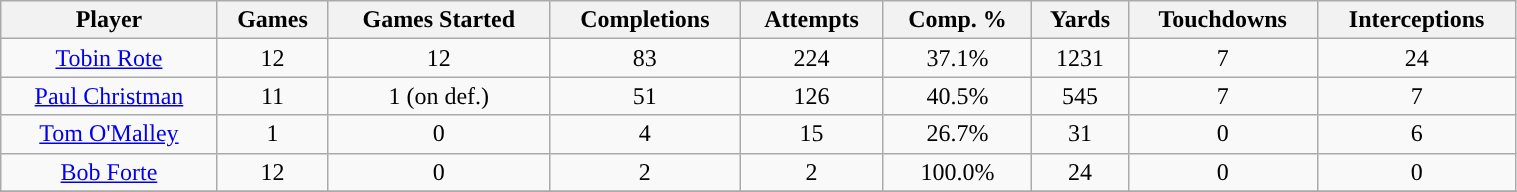<table class="wikitable" width="80%">
<tr>
<th>Player</th>
<th>Games</th>
<th>Games Started</th>
<th>Completions</th>
<th>Attempts</th>
<th>Comp. %</th>
<th>Yards</th>
<th>Touchdowns</th>
<th>Interceptions</th>
</tr>
<tr align="center" bgcolor="">
<td><a href='#'>Tobin Rote</a></td>
<td>12</td>
<td>12</td>
<td>83</td>
<td>224</td>
<td>37.1%</td>
<td>1231</td>
<td>7</td>
<td>24</td>
</tr>
<tr align="center" bgcolor="">
<td><a href='#'>Paul Christman</a></td>
<td>11</td>
<td>1 (on def.)</td>
<td>51</td>
<td>126</td>
<td>40.5%</td>
<td>545</td>
<td>7</td>
<td>7</td>
</tr>
<tr align="center" bgcolor="">
<td><a href='#'>Tom O'Malley</a></td>
<td>1</td>
<td>0</td>
<td>4</td>
<td>15</td>
<td>26.7%</td>
<td>31</td>
<td>0</td>
<td>6</td>
</tr>
<tr align="center" bgcolor="">
<td><a href='#'>Bob Forte</a></td>
<td>12</td>
<td>0</td>
<td>2</td>
<td>2</td>
<td>100.0%</td>
<td>24</td>
<td>0</td>
<td>0</td>
</tr>
<tr align="center" bgcolor="">
</tr>
</table>
